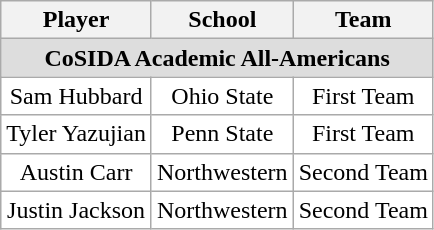<table class="wikitable">
<tr>
<th>Player</th>
<th>School</th>
<th>Team</th>
</tr>
<tr>
<td colspan="3" style="text-align:center; background:#ddd;"><strong>CoSIDA Academic All-Americans</strong></td>
</tr>
<tr style="text-align:center;">
<td style="background:white">Sam Hubbard</td>
<td style="background:white">Ohio State</td>
<td style="background:white">First Team</td>
</tr>
<tr style="text-align:center;">
<td style="background:white">Tyler Yazujian</td>
<td style="background:white">Penn State</td>
<td style="background:white">First Team</td>
</tr>
<tr style="text-align:center;">
<td style="background:white">Austin Carr</td>
<td style="background:white">Northwestern</td>
<td style="background:white">Second Team</td>
</tr>
<tr style="text-align:center;">
<td style="background:white">Justin Jackson</td>
<td style="background:white">Northwestern</td>
<td style="background:white">Second Team</td>
</tr>
</table>
